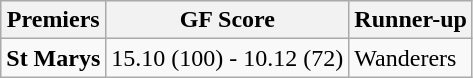<table class="wikitable" style="text-align:left;">
<tr style="background:#efefef;">
<th>Premiers</th>
<th>GF Score</th>
<th>Runner-up</th>
</tr>
<tr>
<td><strong>St Marys</strong></td>
<td>15.10 (100) - 10.12 (72)</td>
<td>Wanderers</td>
</tr>
</table>
